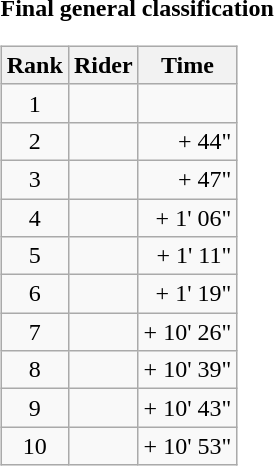<table>
<tr>
<td><strong>Final general classification</strong><br><table class="wikitable">
<tr>
<th scope="col">Rank</th>
<th scope="col">Rider</th>
<th scope="col">Time</th>
</tr>
<tr>
<td style="text-align:center;">1</td>
<td></td>
<td style="text-align:right;"></td>
</tr>
<tr>
<td style="text-align:center;">2</td>
<td></td>
<td style="text-align:right;">+ 44"</td>
</tr>
<tr>
<td style="text-align:center;">3</td>
<td></td>
<td style="text-align:right;">+ 47"</td>
</tr>
<tr>
<td style="text-align:center;">4</td>
<td></td>
<td style="text-align:right;">+ 1' 06"</td>
</tr>
<tr>
<td style="text-align:center;">5</td>
<td></td>
<td style="text-align:right;">+ 1' 11"</td>
</tr>
<tr>
<td style="text-align:center;">6</td>
<td></td>
<td style="text-align:right;">+ 1' 19"</td>
</tr>
<tr>
<td style="text-align:center;">7</td>
<td></td>
<td style="text-align:right;">+ 10' 26"</td>
</tr>
<tr>
<td style="text-align:center;">8</td>
<td></td>
<td style="text-align:right;">+ 10' 39"</td>
</tr>
<tr>
<td style="text-align:center;">9</td>
<td></td>
<td style="text-align:right;">+ 10' 43"</td>
</tr>
<tr>
<td style="text-align:center;">10</td>
<td></td>
<td style="text-align:right;">+ 10' 53"</td>
</tr>
</table>
</td>
</tr>
</table>
